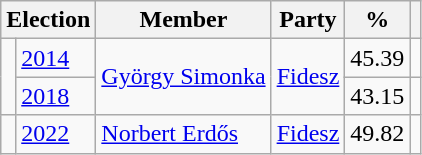<table class=wikitable>
<tr>
<th colspan=2>Election</th>
<th>Member</th>
<th>Party</th>
<th>%</th>
<th></th>
</tr>
<tr>
<td rowspan=2 bgcolor=></td>
<td><a href='#'>2014</a></td>
<td rowspan=2><a href='#'>György Simonka</a></td>
<td rowspan=2><a href='#'>Fidesz</a></td>
<td align=right>45.39</td>
<td align=center></td>
</tr>
<tr>
<td><a href='#'>2018</a></td>
<td align=right>43.15</td>
<td align=center></td>
</tr>
<tr>
<td bgcolor=></td>
<td><a href='#'>2022</a></td>
<td><a href='#'>Norbert Erdős</a></td>
<td><a href='#'>Fidesz</a></td>
<td align=right>49.82</td>
<td align=center></td>
</tr>
</table>
